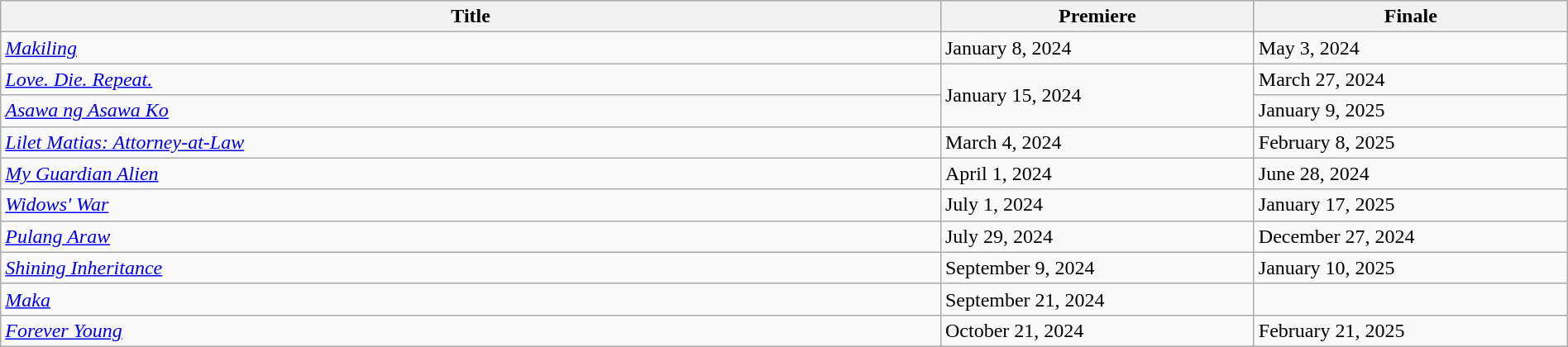<table class="wikitable sortable" width="100%">
<tr>
<th style="width:60%;">Title</th>
<th style="width:20%;">Premiere</th>
<th style="width:20%;">Finale</th>
</tr>
<tr>
<td><em><a href='#'>Makiling</a></em></td>
<td>January 8, 2024</td>
<td>May 3, 2024</td>
</tr>
<tr>
<td><em><a href='#'>Love. Die. Repeat.</a></em></td>
<td rowspan=2>January 15, 2024</td>
<td>March 27, 2024</td>
</tr>
<tr>
<td><em><a href='#'>Asawa ng Asawa Ko</a></em></td>
<td>January 9, 2025</td>
</tr>
<tr>
<td><em><a href='#'>Lilet Matias: Attorney-at-Law</a></em></td>
<td>March 4, 2024</td>
<td>February 8, 2025</td>
</tr>
<tr>
<td><em><a href='#'>My Guardian Alien</a></em></td>
<td>April 1, 2024</td>
<td>June 28, 2024</td>
</tr>
<tr>
<td><em><a href='#'>Widows' War</a></em></td>
<td>July 1, 2024</td>
<td>January 17, 2025</td>
</tr>
<tr>
<td><em><a href='#'>Pulang Araw</a></em></td>
<td>July 29, 2024</td>
<td>December 27, 2024</td>
</tr>
<tr>
<td><em><a href='#'>Shining Inheritance</a></em></td>
<td>September 9, 2024</td>
<td>January 10, 2025</td>
</tr>
<tr>
<td><em><a href='#'>Maka</a></em></td>
<td>September 21, 2024</td>
<td></td>
</tr>
<tr>
<td><em><a href='#'>Forever Young</a></em></td>
<td>October 21, 2024</td>
<td>February 21, 2025</td>
</tr>
</table>
